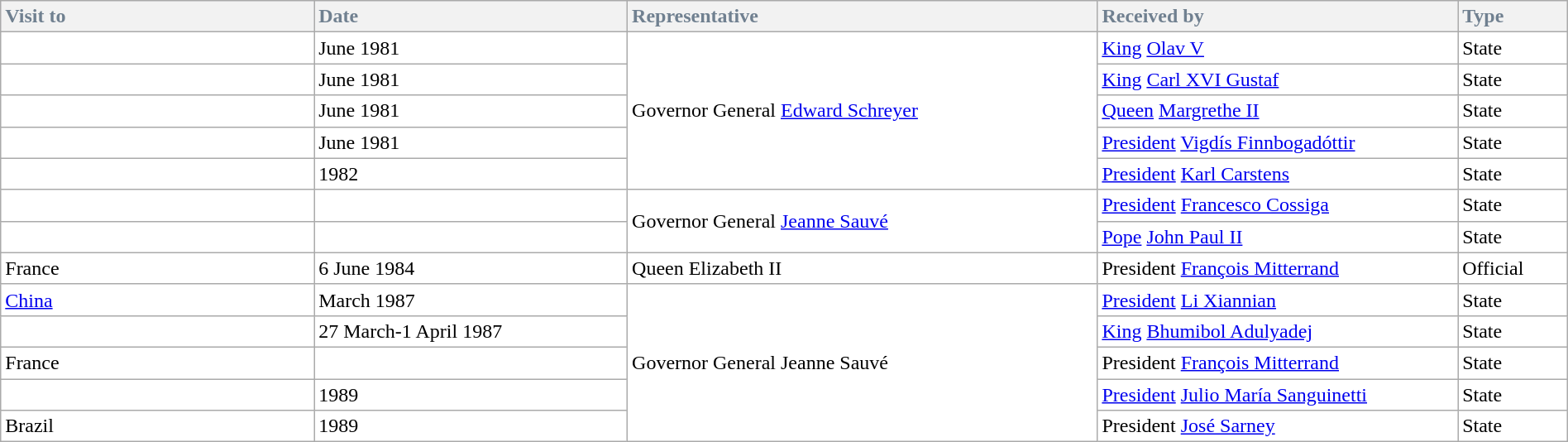<table class="wikitable" style="width:100%; margin: 1em 1em 1em 0; background:white; border-collapse: collapse;">
<tr bgcolor="#F8F4FF">
<th style="width:20%; text-align:left; color:#708090;">Visit to</th>
<th style="width:20%; text-align:left; color:#708090;">Date</th>
<th style="width:30%; text-align:left; color:#708090;">Representative</th>
<th style="width:23%; text-align:left; color:#708090;">Received by</th>
<th style="width:10%; text-align:left; color:#708090;">Type</th>
</tr>
<tr>
<td></td>
<td>June 1981</td>
<td rowspan="5">Governor General <a href='#'>Edward Schreyer</a></td>
<td><a href='#'>King</a> <a href='#'>Olav V</a></td>
<td>State</td>
</tr>
<tr>
<td></td>
<td>June 1981</td>
<td><a href='#'>King</a> <a href='#'>Carl XVI Gustaf</a></td>
<td>State</td>
</tr>
<tr>
<td></td>
<td>June 1981</td>
<td><a href='#'>Queen</a> <a href='#'>Margrethe II</a></td>
<td>State</td>
</tr>
<tr>
<td></td>
<td>June 1981</td>
<td><a href='#'>President</a> <a href='#'>Vigdís Finnbogadóttir</a></td>
<td>State</td>
</tr>
<tr>
<td></td>
<td>1982</td>
<td><a href='#'>President</a> <a href='#'>Karl Carstens</a></td>
<td>State</td>
</tr>
<tr>
<td></td>
<td></td>
<td rowspan="2">Governor General <a href='#'>Jeanne Sauvé</a></td>
<td><a href='#'>President</a> <a href='#'>Francesco Cossiga</a></td>
<td>State</td>
</tr>
<tr>
<td></td>
<td></td>
<td><a href='#'>Pope</a> <a href='#'>John Paul II</a></td>
<td>State</td>
</tr>
<tr>
<td> France</td>
<td>6 June 1984</td>
<td>Queen Elizabeth II</td>
<td>President <a href='#'>François Mitterrand</a></td>
<td>Official</td>
</tr>
<tr>
<td> <a href='#'>China</a></td>
<td>March 1987</td>
<td rowspan="5">Governor General Jeanne Sauvé</td>
<td><a href='#'>President</a> <a href='#'>Li Xiannian</a></td>
<td>State</td>
</tr>
<tr>
<td></td>
<td>27 March-1 April 1987</td>
<td><a href='#'>King</a> <a href='#'>Bhumibol Adulyadej</a></td>
<td>State</td>
</tr>
<tr>
<td> France</td>
<td></td>
<td>President <a href='#'>François Mitterrand</a></td>
<td>State</td>
</tr>
<tr>
<td></td>
<td>1989</td>
<td><a href='#'>President</a> <a href='#'>Julio María Sanguinetti</a></td>
<td>State</td>
</tr>
<tr>
<td> Brazil</td>
<td>1989</td>
<td>President <a href='#'>José Sarney</a></td>
<td>State</td>
</tr>
</table>
